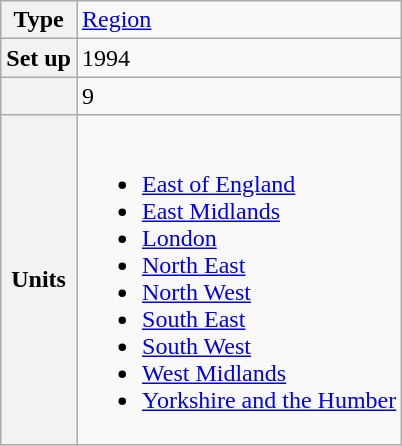<table class="wikitable">
<tr>
<th>Type</th>
<td><a href='#'>Region</a></td>
</tr>
<tr>
<th>Set up</th>
<td>1994</td>
</tr>
<tr>
<th></th>
<td>9</td>
</tr>
<tr>
<th>Units</th>
<td><br><ul><li><a href='#'>East of England</a></li><li><a href='#'>East Midlands</a></li><li><a href='#'>London</a></li><li><a href='#'>North East</a></li><li><a href='#'>North West</a></li><li><a href='#'>South East</a></li><li><a href='#'>South West</a></li><li><a href='#'>West Midlands</a></li><li><a href='#'>Yorkshire and the Humber</a></li></ul></td>
</tr>
</table>
